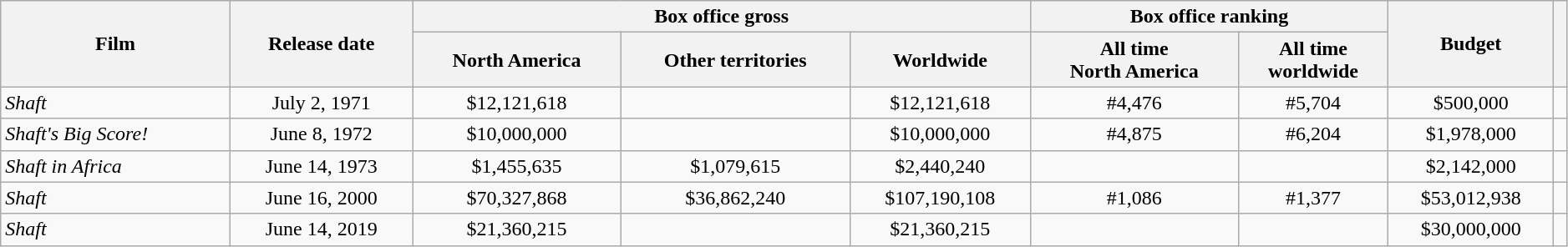<table class="wikitable"  style="width:99%; text-align:center;">
<tr>
<th rowspan="2">Film</th>
<th rowspan="2">Release date</th>
<th colspan="3">Box office gross</th>
<th colspan="2">Box office ranking</th>
<th rowspan="2">Budget</th>
<th rowspan="2"></th>
</tr>
<tr>
<th>North America</th>
<th>Other territories</th>
<th>Worldwide</th>
<th>All time<br>North America</th>
<th>All time<br>worldwide</th>
</tr>
<tr>
<td style="text-align: left;"><em>Shaft</em> </td>
<td>July 2, 1971</td>
<td>$12,121,618</td>
<td></td>
<td>$12,121,618</td>
<td>#4,476</td>
<td>#5,704</td>
<td>$500,000</td>
<td></td>
</tr>
<tr>
<td style="text-align: left;"><em>Shaft's Big Score!</em></td>
<td>June 8, 1972</td>
<td>$10,000,000</td>
<td></td>
<td>$10,000,000</td>
<td>#4,875</td>
<td>#6,204</td>
<td>$1,978,000</td>
<td></td>
</tr>
<tr>
<td style="text-align: left;"><em>Shaft in Africa</em></td>
<td>June 14, 1973</td>
<td>$1,455,635</td>
<td>$1,079,615</td>
<td>$2,440,240</td>
<td></td>
<td></td>
<td>$2,142,000</td>
<td></td>
</tr>
<tr>
<td style="text-align: left;"><em>Shaft</em> </td>
<td>June 16, 2000</td>
<td>$70,327,868</td>
<td>$36,862,240</td>
<td>$107,190,108</td>
<td>#1,086</td>
<td>#1,377</td>
<td>$53,012,938</td>
<td></td>
</tr>
<tr>
<td style="text-align: left;"><em>Shaft</em> </td>
<td>June 14, 2019</td>
<td>$21,360,215</td>
<td></td>
<td>$21,360,215</td>
<td></td>
<td></td>
<td>$30,000,000</td>
<td></td>
</tr>
</table>
